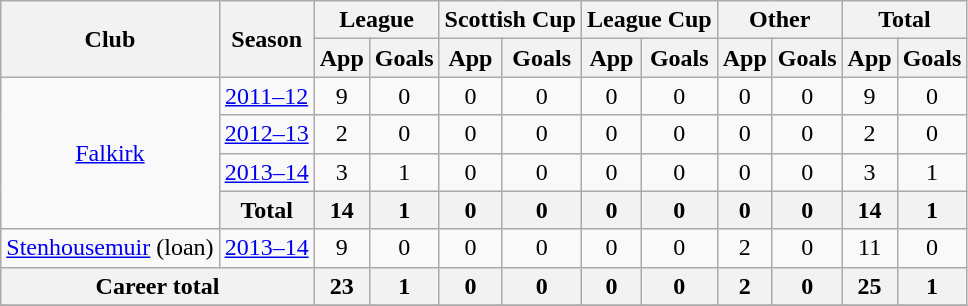<table class="wikitable">
<tr>
<th rowspan=2>Club</th>
<th rowspan=2>Season</th>
<th colspan=2>League</th>
<th colspan=2>Scottish Cup</th>
<th colspan=2>League Cup</th>
<th colspan=2>Other</th>
<th colspan=2>Total</th>
</tr>
<tr>
<th>App</th>
<th>Goals</th>
<th>App</th>
<th>Goals</th>
<th>App</th>
<th>Goals</th>
<th>App</th>
<th>Goals</th>
<th>App</th>
<th>Goals</th>
</tr>
<tr align=center>
<td rowspan=4><a href='#'>Falkirk</a></td>
<td><a href='#'>2011–12</a></td>
<td>9</td>
<td>0</td>
<td>0</td>
<td>0</td>
<td>0</td>
<td>0</td>
<td>0</td>
<td>0</td>
<td>9</td>
<td>0</td>
</tr>
<tr align=center>
<td><a href='#'>2012–13</a></td>
<td>2</td>
<td>0</td>
<td>0</td>
<td>0</td>
<td>0</td>
<td>0</td>
<td>0</td>
<td>0</td>
<td>2</td>
<td>0</td>
</tr>
<tr align=center>
<td><a href='#'>2013–14</a></td>
<td>3</td>
<td>1</td>
<td>0</td>
<td>0</td>
<td>0</td>
<td>0</td>
<td>0</td>
<td>0</td>
<td>3</td>
<td>1</td>
</tr>
<tr align=center>
<th>Total</th>
<th>14</th>
<th>1</th>
<th>0</th>
<th>0</th>
<th>0</th>
<th>0</th>
<th>0</th>
<th>0</th>
<th>14</th>
<th>1</th>
</tr>
<tr align=center>
<td rowspan=1><a href='#'>Stenhousemuir</a> (loan)</td>
<td><a href='#'>2013–14</a></td>
<td>9</td>
<td>0</td>
<td>0</td>
<td>0</td>
<td>0</td>
<td>0</td>
<td>2</td>
<td>0</td>
<td>11</td>
<td>0</td>
</tr>
<tr align=center>
<th colspan=2>Career total</th>
<th>23</th>
<th>1</th>
<th>0</th>
<th>0</th>
<th>0</th>
<th>0</th>
<th>2</th>
<th>0</th>
<th>25</th>
<th>1</th>
</tr>
<tr>
</tr>
</table>
